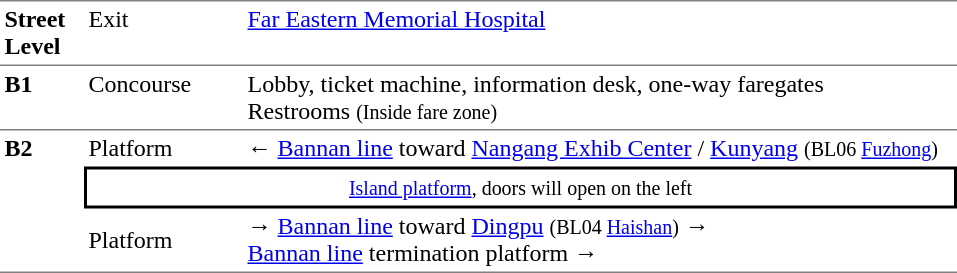<table table border=0 cellspacing=0 cellpadding=3>
<tr>
<td style="border-top:solid 1px gray;border-bottom:solid 1px gray;" width=50 valign=top><strong>Street Level</strong></td>
<td style="border-top:solid 1px gray;border-bottom:solid 1px gray;" width=100 valign=top>Exit</td>
<td style="border-top:solid 1px gray;border-bottom:solid 1px gray;" width=470 valign=top><a href='#'>Far Eastern Memorial Hospital</a></td>
</tr>
<tr>
<td style="border-bottom:solid 1px gray;" width=50 valign=top><strong>B1</strong></td>
<td style="border-bottom:solid 1px gray;" width=100 valign=top>Concourse</td>
<td style="border-bottom:solid 1px gray;" width=470 valign=top>Lobby, ticket machine, information desk, one-way faregates<br>Restrooms <small>(Inside fare zone)</small></td>
</tr>
<tr>
<td style="border-bottom:solid 1px gray;" rowspan=3 valign=top><strong>B2</strong></td>
<td>Platform <strong></strong></td>
<td>←  <a href='#'>Bannan line</a> toward <a href='#'>Nangang Exhib Center</a> / <a href='#'>Kunyang</a> <small>(BL06 <a href='#'>Fuzhong</a>)</small></td>
</tr>
<tr>
<td style="border-top:solid 2px black;border-right:solid 2px black;border-left:solid 2px black;border-bottom:solid 2px black;text-align:center;" colspan=2><small><a href='#'>Island platform</a>, doors will open on the left</small></td>
</tr>
<tr>
<td style="border-bottom:solid 1px gray;">Platform <strong></strong></td>
<td style="border-bottom:solid 1px gray;"><span>→</span>  <a href='#'>Bannan line</a> toward <a href='#'>Dingpu</a> <small>(BL04 <a href='#'>Haishan</a>)</small> →<br>   <a href='#'>Bannan line</a> termination platform →</td>
</tr>
</table>
